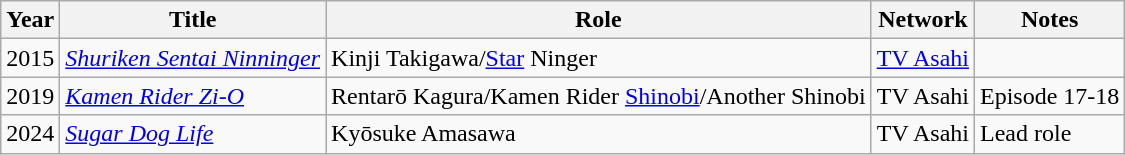<table class="wikitable">
<tr>
<th>Year</th>
<th>Title</th>
<th>Role</th>
<th>Network</th>
<th>Notes</th>
</tr>
<tr>
<td>2015</td>
<td><em><a href='#'>Shuriken Sentai Ninninger</a></em></td>
<td>Kinji Takigawa/<a href='#'>Star</a> Ninger</td>
<td><a href='#'>TV Asahi</a></td>
<td></td>
</tr>
<tr>
<td>2019</td>
<td><em><a href='#'>Kamen Rider Zi-O</a></em></td>
<td>Rentarō Kagura/Kamen Rider <a href='#'>Shinobi</a>/Another Shinobi</td>
<td>TV Asahi</td>
<td>Episode 17-18</td>
</tr>
<tr>
<td>2024</td>
<td><em><a href='#'>Sugar Dog Life</a></em></td>
<td>Kyōsuke Amasawa</td>
<td>TV Asahi</td>
<td>Lead role</td>
</tr>
</table>
